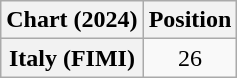<table class="wikitable sortable plainrowheaders" style="text-align:center">
<tr>
<th scope="col">Chart (2024)</th>
<th scope="col">Position</th>
</tr>
<tr>
<th scope="row">Italy (FIMI)</th>
<td>26</td>
</tr>
</table>
